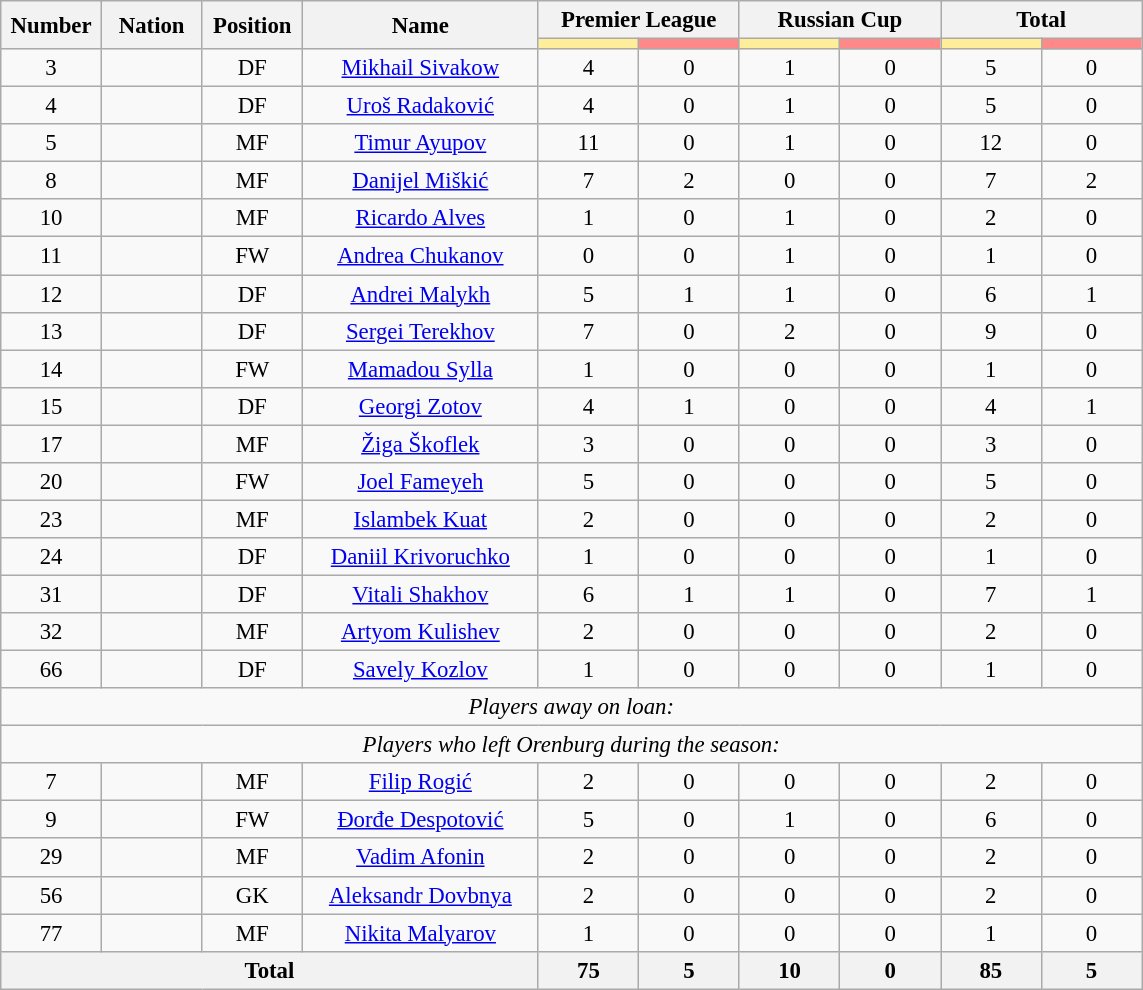<table class="wikitable" style="font-size: 95%; text-align: center;">
<tr>
<th rowspan=2 width=60>Number</th>
<th rowspan=2 width=60>Nation</th>
<th rowspan=2 width=60>Position</th>
<th rowspan=2 width=150>Name</th>
<th colspan=2>Premier League</th>
<th colspan=2>Russian Cup</th>
<th colspan=2>Total</th>
</tr>
<tr>
<th style="width:60px; background:#fe9;"></th>
<th style="width:60px; background:#ff8888;"></th>
<th style="width:60px; background:#fe9;"></th>
<th style="width:60px; background:#ff8888;"></th>
<th style="width:60px; background:#fe9;"></th>
<th style="width:60px; background:#ff8888;"></th>
</tr>
<tr>
<td>3</td>
<td></td>
<td>DF</td>
<td><a href='#'>Mikhail Sivakow</a></td>
<td>4</td>
<td>0</td>
<td>1</td>
<td>0</td>
<td>5</td>
<td>0</td>
</tr>
<tr>
<td>4</td>
<td></td>
<td>DF</td>
<td><a href='#'>Uroš Radaković</a></td>
<td>4</td>
<td>0</td>
<td>1</td>
<td>0</td>
<td>5</td>
<td>0</td>
</tr>
<tr>
<td>5</td>
<td></td>
<td>MF</td>
<td><a href='#'>Timur Ayupov</a></td>
<td>11</td>
<td>0</td>
<td>1</td>
<td>0</td>
<td>12</td>
<td>0</td>
</tr>
<tr>
<td>8</td>
<td></td>
<td>MF</td>
<td><a href='#'>Danijel Miškić</a></td>
<td>7</td>
<td>2</td>
<td>0</td>
<td>0</td>
<td>7</td>
<td>2</td>
</tr>
<tr>
<td>10</td>
<td></td>
<td>MF</td>
<td><a href='#'>Ricardo Alves</a></td>
<td>1</td>
<td>0</td>
<td>1</td>
<td>0</td>
<td>2</td>
<td>0</td>
</tr>
<tr>
<td>11</td>
<td></td>
<td>FW</td>
<td><a href='#'>Andrea Chukanov</a></td>
<td>0</td>
<td>0</td>
<td>1</td>
<td>0</td>
<td>1</td>
<td>0</td>
</tr>
<tr>
<td>12</td>
<td></td>
<td>DF</td>
<td><a href='#'>Andrei Malykh</a></td>
<td>5</td>
<td>1</td>
<td>1</td>
<td>0</td>
<td>6</td>
<td>1</td>
</tr>
<tr>
<td>13</td>
<td></td>
<td>DF</td>
<td><a href='#'>Sergei Terekhov</a></td>
<td>7</td>
<td>0</td>
<td>2</td>
<td>0</td>
<td>9</td>
<td>0</td>
</tr>
<tr>
<td>14</td>
<td></td>
<td>FW</td>
<td><a href='#'>Mamadou Sylla</a></td>
<td>1</td>
<td>0</td>
<td>0</td>
<td>0</td>
<td>1</td>
<td>0</td>
</tr>
<tr>
<td>15</td>
<td></td>
<td>DF</td>
<td><a href='#'>Georgi Zotov</a></td>
<td>4</td>
<td>1</td>
<td>0</td>
<td>0</td>
<td>4</td>
<td>1</td>
</tr>
<tr>
<td>17</td>
<td></td>
<td>MF</td>
<td><a href='#'>Žiga Škoflek</a></td>
<td>3</td>
<td>0</td>
<td>0</td>
<td>0</td>
<td>3</td>
<td>0</td>
</tr>
<tr>
<td>20</td>
<td></td>
<td>FW</td>
<td><a href='#'>Joel Fameyeh</a></td>
<td>5</td>
<td>0</td>
<td>0</td>
<td>0</td>
<td>5</td>
<td>0</td>
</tr>
<tr>
<td>23</td>
<td></td>
<td>MF</td>
<td><a href='#'>Islambek Kuat</a></td>
<td>2</td>
<td>0</td>
<td>0</td>
<td>0</td>
<td>2</td>
<td>0</td>
</tr>
<tr>
<td>24</td>
<td></td>
<td>DF</td>
<td><a href='#'>Daniil Krivoruchko</a></td>
<td>1</td>
<td>0</td>
<td>0</td>
<td>0</td>
<td>1</td>
<td>0</td>
</tr>
<tr>
<td>31</td>
<td></td>
<td>DF</td>
<td><a href='#'>Vitali Shakhov</a></td>
<td>6</td>
<td>1</td>
<td>1</td>
<td>0</td>
<td>7</td>
<td>1</td>
</tr>
<tr>
<td>32</td>
<td></td>
<td>MF</td>
<td><a href='#'>Artyom Kulishev</a></td>
<td>2</td>
<td>0</td>
<td>0</td>
<td>0</td>
<td>2</td>
<td>0</td>
</tr>
<tr>
<td>66</td>
<td></td>
<td>DF</td>
<td><a href='#'>Savely Kozlov</a></td>
<td>1</td>
<td>0</td>
<td>0</td>
<td>0</td>
<td>1</td>
<td>0</td>
</tr>
<tr>
<td colspan="14"><em>Players away on loan:</em></td>
</tr>
<tr>
<td colspan="14"><em>Players who left Orenburg during the season:</em></td>
</tr>
<tr>
<td>7</td>
<td></td>
<td>MF</td>
<td><a href='#'>Filip Rogić</a></td>
<td>2</td>
<td>0</td>
<td>0</td>
<td>0</td>
<td>2</td>
<td>0</td>
</tr>
<tr>
<td>9</td>
<td></td>
<td>FW</td>
<td><a href='#'>Đorđe Despotović</a></td>
<td>5</td>
<td>0</td>
<td>1</td>
<td>0</td>
<td>6</td>
<td>0</td>
</tr>
<tr>
<td>29</td>
<td></td>
<td>MF</td>
<td><a href='#'>Vadim Afonin</a></td>
<td>2</td>
<td>0</td>
<td>0</td>
<td>0</td>
<td>2</td>
<td>0</td>
</tr>
<tr>
<td>56</td>
<td></td>
<td>GK</td>
<td><a href='#'>Aleksandr Dovbnya</a></td>
<td>2</td>
<td>0</td>
<td>0</td>
<td>0</td>
<td>2</td>
<td>0</td>
</tr>
<tr>
<td>77</td>
<td></td>
<td>MF</td>
<td><a href='#'>Nikita Malyarov</a></td>
<td>1</td>
<td>0</td>
<td>0</td>
<td>0</td>
<td>1</td>
<td>0</td>
</tr>
<tr>
<th colspan=4>Total</th>
<th>75</th>
<th>5</th>
<th>10</th>
<th>0</th>
<th>85</th>
<th>5</th>
</tr>
</table>
